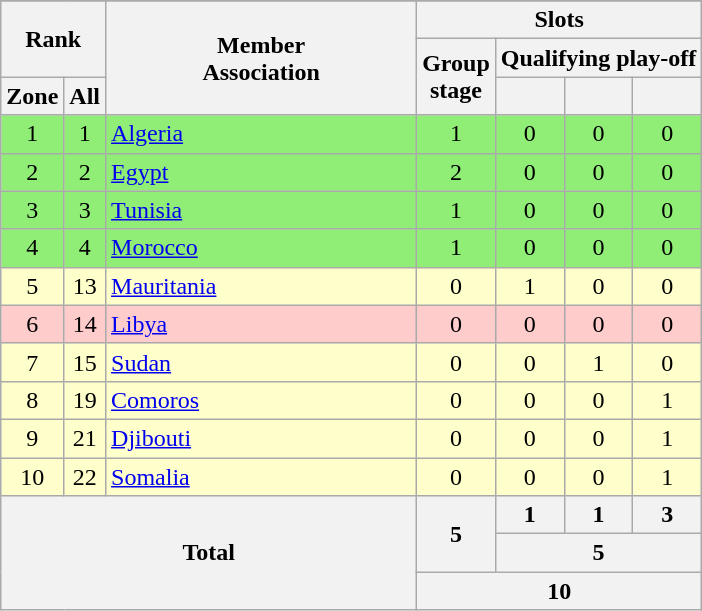<table class="wikitable" style="text-align:center">
<tr>
</tr>
<tr>
<th colspan=2 rowspan=2>Rank</th>
<th rowspan=3 width=200>Member<br>Association</th>
<th colspan=4>Slots</th>
</tr>
<tr>
<th rowspan=2>Group<br>stage</th>
<th colspan=3>Qualifying play-off</th>
</tr>
<tr>
<th>Zone</th>
<th>All</th>
<th></th>
<th></th>
<th></th>
</tr>
<tr bgcolor=#90ee77>
<td>1</td>
<td>1</td>
<td align=left> <a href='#'>Algeria</a></td>
<td>1</td>
<td>0</td>
<td>0</td>
<td>0</td>
</tr>
<tr bgcolor=#90ee77>
<td>2</td>
<td>2</td>
<td align=left> <a href='#'>Egypt</a></td>
<td>2</td>
<td>0</td>
<td>0</td>
<td>0</td>
</tr>
<tr bgcolor=#90ee77>
<td>3</td>
<td>3</td>
<td align=left> <a href='#'>Tunisia</a></td>
<td>1</td>
<td>0</td>
<td>0</td>
<td>0</td>
</tr>
<tr bgcolor=#90ee77>
<td>4</td>
<td>4</td>
<td align=left> <a href='#'>Morocco</a></td>
<td>1</td>
<td>0</td>
<td>0</td>
<td>0</td>
</tr>
<tr bgcolor=#ffffcc>
<td>5</td>
<td>13</td>
<td align=left> <a href='#'>Mauritania</a></td>
<td>0</td>
<td>1</td>
<td>0</td>
<td>0</td>
</tr>
<tr bgcolor=#ffcccc>
<td>6</td>
<td>14</td>
<td align=left> <a href='#'>Libya</a></td>
<td>0</td>
<td>0</td>
<td>0</td>
<td>0</td>
</tr>
<tr bgcolor=#ffffcc>
<td>7</td>
<td>15</td>
<td align=left> <a href='#'>Sudan</a></td>
<td>0</td>
<td>0</td>
<td>1</td>
<td>0</td>
</tr>
<tr bgcolor=#ffffcc>
<td>8</td>
<td>19</td>
<td align=left> <a href='#'>Comoros</a></td>
<td>0</td>
<td>0</td>
<td>0</td>
<td>1</td>
</tr>
<tr bgcolor=#ffffcc>
<td>9</td>
<td>21</td>
<td align=left> <a href='#'>Djibouti</a></td>
<td>0</td>
<td>0</td>
<td>0</td>
<td>1</td>
</tr>
<tr bgcolor=#ffffcc>
<td>10</td>
<td>22</td>
<td align=left> <a href='#'>Somalia</a></td>
<td>0</td>
<td>0</td>
<td>0</td>
<td>1</td>
</tr>
<tr>
<th colspan=3 rowspan=3>Total</th>
<th rowspan=2>5</th>
<th>1</th>
<th>1</th>
<th>3</th>
</tr>
<tr>
<th colspan=3>5</th>
</tr>
<tr>
<th colspan=4>10</th>
</tr>
</table>
